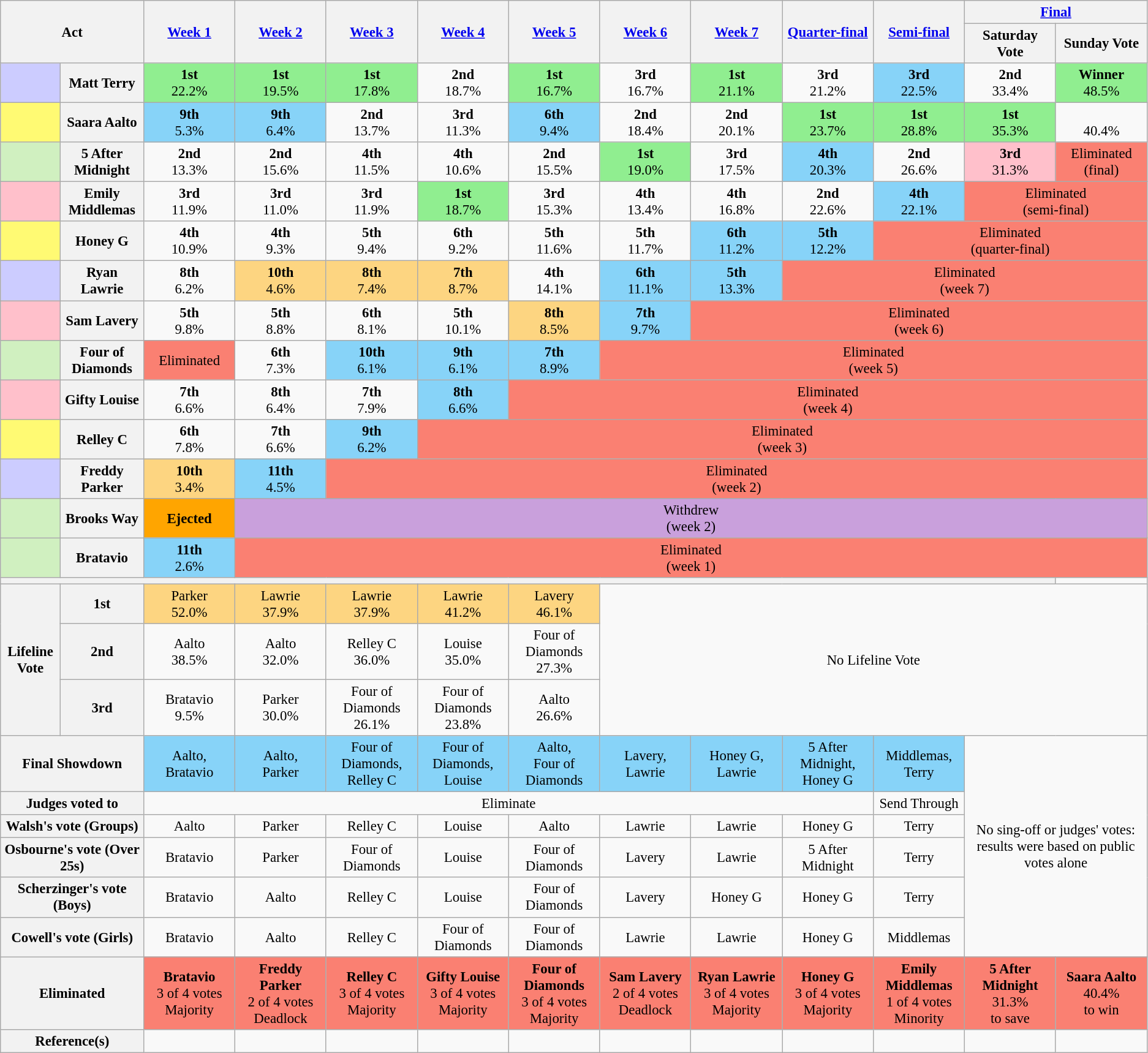<table class="wikitable" style="text-align:center; font-size:95%">
<tr>
<th style="width:11%" rowspan="2" colspan="3" scope="col">Act</th>
<th style="width:7%" rowspan="2" scope="col"><a href='#'>Week 1</a></th>
<th style="width:7%" rowspan="2" scope="col"><a href='#'>Week 2</a></th>
<th style="width:7%" rowspan="2" scope="col"><a href='#'>Week 3</a></th>
<th style="width:7%" rowspan="2" scope="col"><a href='#'>Week 4</a></th>
<th style="width:7%" rowspan="2" scope="col"><a href='#'>Week 5</a></th>
<th style="width:7%" rowspan="2" scope="col"><a href='#'>Week 6</a></th>
<th style="width:7%" rowspan="2" scope="col"><a href='#'>Week 7</a></th>
<th style="width:7%" rowspan="2" scope="col"><a href='#'>Quarter-final</a></th>
<th style="width:7%" rowspan="2" scope="col"><a href='#'>Semi-final</a></th>
<th colspan="2"><a href='#'>Final</a></th>
</tr>
<tr>
<th style="width:7%">Saturday Vote</th>
<th style="width:7%">Sunday Vote</th>
</tr>
<tr>
<th style="background:#ccf"></th>
<th scope="row" colspan="2">Matt Terry</th>
<td style="background:lightgreen;"><strong>1st</strong> <br> 22.2%</td>
<td style="background:lightgreen;"><strong>1st</strong> <br> 19.5%</td>
<td style="background:lightgreen;"><strong>1st</strong> <br> 17.8%</td>
<td><strong>2nd</strong>  <br> 18.7%</td>
<td style="background:lightgreen;"><strong>1st</strong> <br> 16.7%</td>
<td><strong>3rd</strong> <br>16.7%</td>
<td style="background:lightgreen;"><strong>1st</strong> <br> 21.1%</td>
<td><strong>3rd</strong> <br>21.2%</td>
<td style="background:#87d3f8;"><strong>3rd</strong> <br> 22.5%</td>
<td><strong>2nd</strong><br>33.4%</td>
<td style="background:lightgreen;"><strong>Winner</strong><br>48.5%</td>
</tr>
<tr>
<th style="background:#fffa73"></th>
<th scope="row"  colspan="2">Saara Aalto</th>
<td style="background:#87d3f8;"><strong>9th</strong><br>5.3%</td>
<td style="background:#87d3f8;"><strong>9th</strong><br>6.4%</td>
<td><strong>2nd</strong><br>13.7%</td>
<td><strong>3rd</strong><br>11.3%</td>
<td style="background:#87d3f8;"><strong>6th</strong><br>9.4%</td>
<td><strong>2nd</strong><br>18.4%</td>
<td><strong>2nd</strong><br>20.1%</td>
<td style="background:lightgreen;"><strong>1st</strong><br>23.7%</td>
<td style="background:lightgreen;"><strong>1st</strong><br>28.8%</td>
<td style="background:lightgreen;"><strong>1st</strong><br>35.3%</td>
<td><br>40.4%</td>
</tr>
<tr>
<th style="background:#d0f0c0"></th>
<th scope="row" colspan="2">5 After Midnight</th>
<td><strong>2nd</strong> <br> 13.3%</td>
<td><strong>2nd</strong> <br> 15.6%</td>
<td><strong>4th</strong> <br> 11.5%</td>
<td><strong>4th</strong> <br> 10.6%</td>
<td><strong>2nd</strong> <br> 15.5%</td>
<td style="background:lightgreen;"><strong>1st</strong> <br> 19.0%</td>
<td><strong>3rd</strong> <br> 17.5%</td>
<td style="background:#87d3f8;"><strong>4th</strong> <br> 20.3%</td>
<td><strong>2nd</strong> <br> 26.6%</td>
<td style="background:pink;"><strong>3rd</strong> <br> 31.3%</td>
<td style="background:salmon;">Eliminated<br>(final)</td>
</tr>
<tr>
<th style="background:pink"></th>
<th scope="row" colspan="2">Emily Middlemas</th>
<td><strong>3rd</strong> <br> 11.9%</td>
<td><strong>3rd</strong> <br> 11.0%</td>
<td><strong>3rd</strong> <br> 11.9%</td>
<td style="background:lightgreen;"><strong>1st</strong> <br> 18.7%</td>
<td><strong>3rd</strong> <br> 15.3%</td>
<td><strong>4th</strong> <br> 13.4%</td>
<td><strong>4th</strong> <br> 16.8%</td>
<td><strong>2nd</strong> <br> 22.6%</td>
<td style="background:#87d3f8;"><strong>4th</strong> <br> 22.1%</td>
<td colspan="2" style="background:salmon;">Eliminated<br>(semi-final)</td>
</tr>
<tr>
<th style="background:#fffa73"></th>
<th scope="row" colspan="2">Honey G</th>
<td><strong>4th</strong><br>10.9%</td>
<td><strong>4th</strong><br>9.3%</td>
<td><strong>5th</strong><br>9.4%</td>
<td><strong>6th</strong><br>9.2%</td>
<td><strong>5th</strong><br>11.6%</td>
<td><strong>5th</strong><br>11.7%</td>
<td style="background:#87d3f8;"><strong>6th</strong><br>11.2%</td>
<td style="background:#87d3f8;"><strong>5th</strong><br>12.2%</td>
<td colspan="3" style="background:salmon;">Eliminated<br>(quarter-final)</td>
</tr>
<tr>
<th style="background:#ccf"></th>
<th scope="row" colspan="2">Ryan Lawrie</th>
<td><strong>8th</strong><br>6.2%</td>
<td style="background:#fdd581;"><strong>10th</strong><br>4.6%</td>
<td style="background:#fdd581;"><strong>8th</strong><br>7.4%</td>
<td style="background:#fdd581;"><strong>7th</strong><br>8.7%</td>
<td><strong>4th</strong><br>14.1%</td>
<td style="background:#87d3f8;"><strong>6th</strong><br>11.1%</td>
<td style="background:#87d3f8;"><strong>5th</strong><br>13.3%</td>
<td colspan="4" style="background:salmon;">Eliminated<br>(week 7)</td>
</tr>
<tr>
<th style="background:pink"></th>
<th scope="row" colspan="2">Sam Lavery</th>
<td><strong>5th</strong> <br> 9.8%</td>
<td><strong>5th</strong> <br> 8.8%</td>
<td><strong>6th</strong> <br> 8.1%</td>
<td><strong>5th</strong> <br> 10.1%</td>
<td style="background:#fdd581;"><strong>8th</strong> <br> 8.5%</td>
<td style="background:#87d3f8;"><strong>7th</strong> <br> 9.7%</td>
<td colspan="5" style="background:salmon;">Eliminated<br>(week 6)</td>
</tr>
<tr>
<th style="background:#d0f0c0"></th>
<th scope="row" colspan="2">Four of Diamonds</th>
<td style="background:salmon;">Eliminated<br></td>
<td><strong>6th</strong><br>7.3%</td>
<td style="background:#87d3f8;"><strong>10th</strong><br>6.1%</td>
<td style="background:#87d3f8;"><strong>9th</strong><br>6.1%</td>
<td style="background:#87d3f8;"><strong>7th</strong><br>8.9%</td>
<td colspan="6" style="background:salmon;">Eliminated<br>(week 5)</td>
</tr>
<tr>
<th style="background:pink"></th>
<th scope="row" colspan="2">Gifty Louise</th>
<td><strong>7th</strong><br>6.6%</td>
<td><strong>8th</strong><br>6.4%</td>
<td><strong>7th</strong><br>7.9%</td>
<td style="background:#87d3f8;"><strong>8th</strong><br>6.6%</td>
<td colspan="7" style="background:salmon;">Eliminated<br>(week 4)</td>
</tr>
<tr>
<th style="background:#fffa73"></th>
<th scope="row" colspan="2">Relley C</th>
<td><strong>6th</strong> <br> 7.8%</td>
<td><strong>7th</strong> <br> 6.6%</td>
<td style="background:#87d3f8;"><strong>9th</strong> <br> 6.2%</td>
<td colspan="8" style="background:salmon;">Eliminated<br>(week 3)</td>
</tr>
<tr>
<th style="background:#ccf"></th>
<th scope="row" colspan="2">Freddy Parker</th>
<td style="background:#fdd581;"><strong>10th</strong><br> 3.4%</td>
<td style="background:#87d3f8;"><strong>11th</strong> <br> 4.5%</td>
<td colspan="9" style="background:salmon;">Eliminated<br>(week 2)</td>
</tr>
<tr>
<th style="background:#d0f0c0"></th>
<th scope="row" colspan="2">Brooks Way</th>
<td style="background:orange;"><strong>Ejected</strong></td>
<td colspan="10" style="background:#C9A0DC;">Withdrew<br>(week 2)</td>
</tr>
<tr>
<th style="background:#d0f0c0"></th>
<th scope="row" colspan="2">Bratavio</th>
<td style="background:#87d3f8;"><strong>11th</strong><br> 2.6%</td>
<td colspan="10" style="background:salmon;">Eliminated<br>(week 1)</td>
</tr>
<tr>
<th colspan="13"></th>
</tr>
<tr>
<th rowspan="3" scope="row">Lifeline Vote</th>
<th scope="row" colspan=2>1st</th>
<td style="background:#fdd581">Parker<br>52.0%</td>
<td style="background:#fdd581">Lawrie<br>37.9%</td>
<td style="background:#fdd581">Lawrie<br>37.9%</td>
<td style="background:#fdd581">Lawrie<br>41.2%</td>
<td style="background:#fdd581">Lavery<br>46.1%</td>
<td colspan="6" rowspan="3">No Lifeline Vote</td>
</tr>
<tr>
<th scope="row" colspan=2>2nd</th>
<td>Aalto<br>38.5%</td>
<td>Aalto<br>32.0%</td>
<td>Relley C<br>36.0%</td>
<td>Louise<br>35.0%</td>
<td>Four of Diamonds<br>27.3%</td>
</tr>
<tr>
<th scope="row" colspan=2>3rd</th>
<td>Bratavio<br>9.5%</td>
<td>Parker<br>30.0%</td>
<td>Four of Diamonds<br>26.1%</td>
<td>Four of Diamonds<br>23.8%</td>
<td>Aalto<br>26.6%</td>
</tr>
<tr>
<th scope="row" colspan="3">Final Showdown</th>
<td style="background:#87D3F8">Aalto, <br>Bratavio</td>
<td style="background:#87D3F8">Aalto,<br>Parker</td>
<td style="background:#87D3F8">Four of Diamonds,<br>Relley C</td>
<td style="background:#87D3F8">Four of Diamonds,<br>Louise</td>
<td style="background:#87D3F8">Aalto,<br>Four of Diamonds</td>
<td style="background:#87D3F8">Lavery, <br>Lawrie</td>
<td style="background:#87D3F8">Honey G, <br>Lawrie</td>
<td style="background:#87D3F8">5 After Midnight, <br>Honey G</td>
<td style="background:#87D3F8">Middlemas, <br>Terry</td>
<td rowspan="6" colspan="2">No sing-off or judges' votes: results were based on public votes alone</td>
</tr>
<tr>
<th scope="row" colspan="3">Judges voted to</th>
<td colspan="8">Eliminate</td>
<td>Send Through</td>
</tr>
<tr>
<th scope="row" colspan="3">Walsh's vote (Groups)</th>
<td>Aalto</td>
<td>Parker</td>
<td>Relley C</td>
<td>Louise</td>
<td>Aalto</td>
<td>Lawrie</td>
<td>Lawrie</td>
<td>Honey G</td>
<td>Terry</td>
</tr>
<tr>
<th scope="row" colspan="3">Osbourne's vote (Over 25s)</th>
<td>Bratavio</td>
<td>Parker</td>
<td>Four of Diamonds</td>
<td>Louise</td>
<td>Four of Diamonds</td>
<td>Lavery</td>
<td>Lawrie</td>
<td>5 After Midnight</td>
<td>Terry</td>
</tr>
<tr>
<th scope="row" colspan="3">Scherzinger's vote (Boys)</th>
<td>Bratavio</td>
<td>Aalto</td>
<td>Relley C</td>
<td>Louise</td>
<td>Four of Diamonds</td>
<td>Lavery</td>
<td>Honey G</td>
<td>Honey G</td>
<td>Terry</td>
</tr>
<tr>
<th scope="row" colspan="3">Cowell's vote (Girls)</th>
<td>Bratavio</td>
<td>Aalto</td>
<td>Relley C</td>
<td>Four of Diamonds</td>
<td>Four of Diamonds</td>
<td>Lawrie</td>
<td>Lawrie</td>
<td>Honey G</td>
<td>Middlemas</td>
</tr>
<tr>
<th scope="row" colspan="3">Eliminated</th>
<td style="background:salmon;"><strong>Bratavio</strong><br>3 of 4 votes<br>Majority</td>
<td style="background:salmon;"><strong>Freddy Parker</strong><br>2 of 4 votes<br>Deadlock</td>
<td style="background:salmon;"><strong>Relley C</strong><br>3 of 4 votes<br>Majority</td>
<td style="background:salmon;"><strong>Gifty Louise</strong><br>3 of 4 votes<br>Majority</td>
<td style="background:salmon;"><strong>Four of Diamonds</strong><br>3 of 4 votes<br>Majority</td>
<td style="background:salmon;"><strong>Sam Lavery</strong><br>2 of 4 votes<br>Deadlock</td>
<td style="background:salmon;"><strong>Ryan Lawrie</strong><br>3 of 4 votes<br>Majority</td>
<td style="background:salmon;"><strong>Honey G</strong><br>3 of 4 votes<br>Majority</td>
<td style="background:salmon;"><strong>Emily Middlemas</strong><br>1 of 4 votes<br>Minority</td>
<td style="background:salmon;"><strong>5 After Midnight</strong><br>31.3%<br>to save</td>
<td style="background:salmon;"><strong>Saara Aalto</strong><br>40.4%<br>to win</td>
</tr>
<tr>
<th scope="row" colspan="3">Reference(s)</th>
<td></td>
<td></td>
<td></td>
<td></td>
<td></td>
<td></td>
<td></td>
<td></td>
<td></td>
<td></td>
<td></td>
</tr>
</table>
